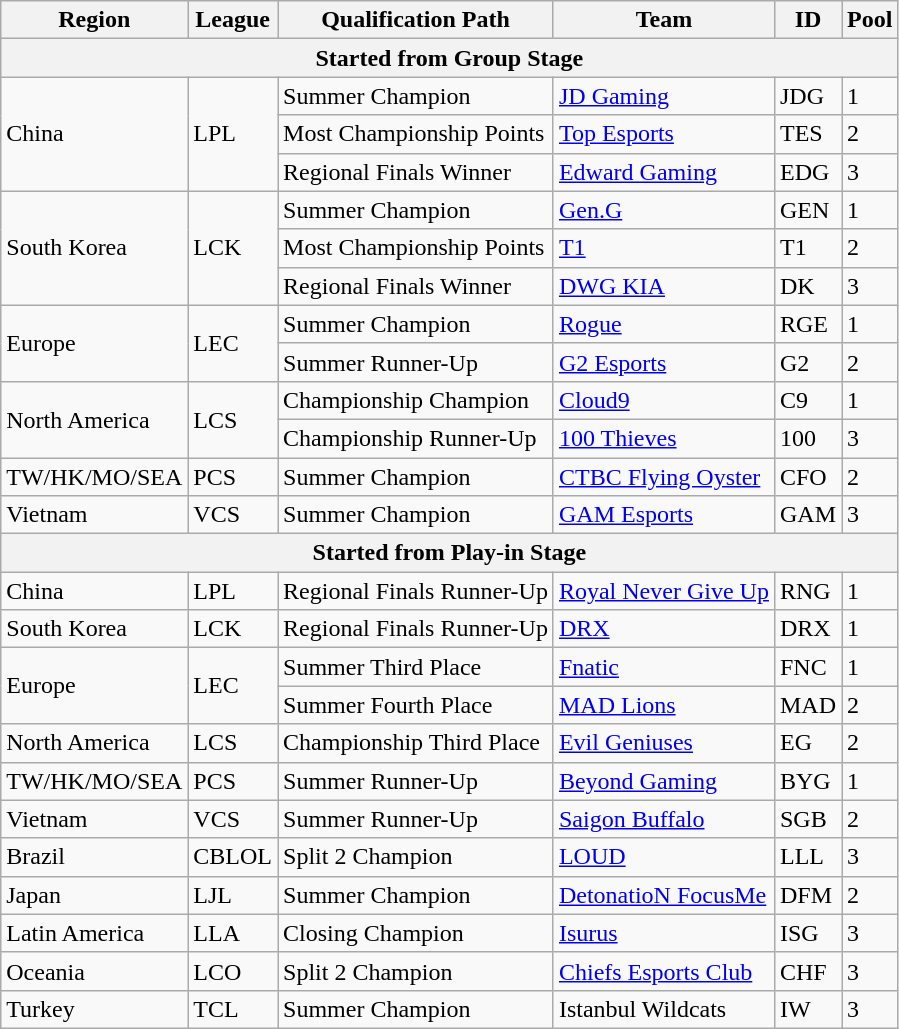<table class="wikitable" style="white-space:nowrap">
<tr>
<th>Region</th>
<th>League</th>
<th>Qualification Path</th>
<th>Team</th>
<th>ID</th>
<th>Pool</th>
</tr>
<tr>
<th colspan="6">Started from Group Stage</th>
</tr>
<tr>
<td rowspan="3">China</td>
<td rowspan="3" title="League of Legends Pro League">LPL</td>
<td>Summer Champion</td>
<td><a href='#'>JD Gaming</a></td>
<td>JDG</td>
<td>1</td>
</tr>
<tr>
<td>Most Championship Points</td>
<td><a href='#'>Top Esports</a></td>
<td>TES</td>
<td>2</td>
</tr>
<tr>
<td>Regional Finals Winner</td>
<td><a href='#'>Edward Gaming</a></td>
<td>EDG</td>
<td>3</td>
</tr>
<tr>
<td rowspan="3">South Korea</td>
<td rowspan="3" title="League of Legends Championship Series">LCK</td>
<td>Summer Champion</td>
<td><a href='#'>Gen.G</a></td>
<td>GEN</td>
<td>1</td>
</tr>
<tr>
<td>Most Championship Points</td>
<td><a href='#'>T1</a></td>
<td>T1</td>
<td>2</td>
</tr>
<tr>
<td>Regional Finals Winner</td>
<td><a href='#'>DWG KIA</a></td>
<td>DK</td>
<td>3</td>
</tr>
<tr>
<td rowspan="2">Europe</td>
<td rowspan="2" title="League of Legends European Championship">LEC</td>
<td>Summer Champion</td>
<td><a href='#'>Rogue</a></td>
<td>RGE</td>
<td>1</td>
</tr>
<tr>
<td>Summer Runner-Up</td>
<td><a href='#'>G2 Esports</a></td>
<td>G2</td>
<td>2</td>
</tr>
<tr>
<td rowspan="2">North America</td>
<td rowspan="2" title="League of Legends Champions Korea">LCS</td>
<td>Championship Champion</td>
<td><a href='#'>Cloud9</a></td>
<td>C9</td>
<td>1</td>
</tr>
<tr>
<td>Championship Runner-Up</td>
<td><a href='#'>100 Thieves</a></td>
<td>100</td>
<td>3</td>
</tr>
<tr>
<td rowspan="1" title="Taiwan/Hong Kong/Macau and Southeast Asia">TW/HK/MO/SEA</td>
<td rowspan="1" title="Pacific Championship Series">PCS</td>
<td>Summer Champion</td>
<td><a href='#'>CTBC Flying Oyster</a></td>
<td>CFO</td>
<td>2</td>
</tr>
<tr>
<td>Vietnam</td>
<td>VCS</td>
<td>Summer Champion</td>
<td><a href='#'>GAM Esports</a></td>
<td>GAM</td>
<td>3</td>
</tr>
<tr>
<th colspan="6">Started from Play-in Stage</th>
</tr>
<tr>
<td>China</td>
<td title="League of Legends Pro League">LPL</td>
<td>Regional Finals Runner-Up</td>
<td><a href='#'>Royal Never Give Up</a></td>
<td>RNG</td>
<td>1</td>
</tr>
<tr>
<td>South Korea</td>
<td title="League of Legends Champions Korea">LCK</td>
<td>Regional Finals Runner-Up</td>
<td><a href='#'>DRX</a></td>
<td>DRX</td>
<td>1</td>
</tr>
<tr>
<td rowspan="2">Europe</td>
<td rowspan="2">LEC</td>
<td>Summer Third Place</td>
<td><a href='#'>Fnatic</a></td>
<td>FNC</td>
<td>1</td>
</tr>
<tr>
<td>Summer Fourth Place</td>
<td><a href='#'>MAD Lions</a></td>
<td>MAD</td>
<td>2</td>
</tr>
<tr>
<td>North America</td>
<td title="League of Legends Championship Series">LCS</td>
<td>Championship Third Place</td>
<td><a href='#'>Evil Geniuses</a></td>
<td>EG</td>
<td>2</td>
</tr>
<tr>
<td title="Taiwan/Hong Kong/Macau and Southeast Asia">TW/HK/MO/SEA</td>
<td title="Pacific Championship Series">PCS</td>
<td>Summer Runner-Up</td>
<td><a href='#'>Beyond Gaming</a></td>
<td>BYG</td>
<td>1</td>
</tr>
<tr>
<td title="Commonwealth of Independent States">Vietnam</td>
<td title="League of Legends Continental League">VCS</td>
<td>Summer Runner-Up</td>
<td><a href='#'>Saigon Buffalo</a></td>
<td>SGB</td>
<td>2</td>
</tr>
<tr>
<td>Brazil</td>
<td title="Campeonato Brasileiro de League of Legends">CBLOL</td>
<td>Split 2 Champion</td>
<td><a href='#'>LOUD</a></td>
<td>LLL</td>
<td>3</td>
</tr>
<tr>
<td>Japan</td>
<td title="League of Legends Japan League">LJL</td>
<td>Summer Champion</td>
<td><a href='#'>DetonatioN FocusMe</a></td>
<td>DFM</td>
<td>2</td>
</tr>
<tr>
<td>Latin America</td>
<td title="Liga Latinoamérica">LLA</td>
<td>Closing Champion</td>
<td><a href='#'>Isurus</a></td>
<td>ISG</td>
<td>3</td>
</tr>
<tr>
<td>Oceania</td>
<td title="League of Legends Circuit Oceania">LCO</td>
<td>Split 2 Champion</td>
<td><a href='#'>Chiefs Esports Club</a></td>
<td>CHF</td>
<td>3</td>
</tr>
<tr>
<td>Turkey</td>
<td title="Turkish Championship League">TCL</td>
<td>Summer Champion</td>
<td>Istanbul Wildcats</td>
<td>IW</td>
<td>3</td>
</tr>
</table>
